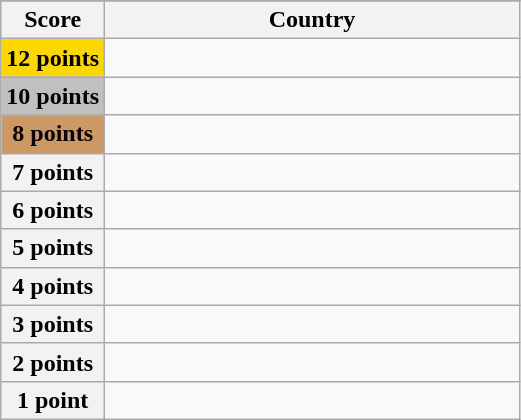<table class="wikitable">
<tr>
</tr>
<tr>
<th scope="col" width="20%">Score</th>
<th scope="col">Country</th>
</tr>
<tr>
<th scope="row" style="background:gold">12 points</th>
<td></td>
</tr>
<tr>
<th scope="row" style="background:silver">10 points</th>
<td></td>
</tr>
<tr>
<th scope="row" style="background:#CC9966">8 points</th>
<td></td>
</tr>
<tr>
<th scope="row">7 points</th>
<td></td>
</tr>
<tr>
<th scope="row">6 points</th>
<td></td>
</tr>
<tr>
<th scope="row">5 points</th>
<td></td>
</tr>
<tr>
<th scope="row">4 points</th>
<td></td>
</tr>
<tr>
<th scope="row">3 points</th>
<td></td>
</tr>
<tr>
<th scope="row">2 points</th>
<td></td>
</tr>
<tr>
<th scope="row">1 point</th>
<td></td>
</tr>
</table>
